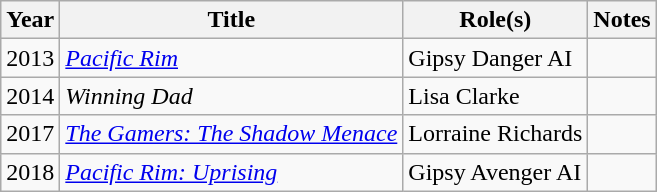<table class="wikitable">
<tr>
<th>Year</th>
<th>Title</th>
<th>Role(s)</th>
<th>Notes</th>
</tr>
<tr>
<td>2013</td>
<td><em><a href='#'>Pacific Rim</a></em></td>
<td>Gipsy Danger AI</td>
<td></td>
</tr>
<tr>
<td>2014</td>
<td><em>Winning Dad</em></td>
<td>Lisa Clarke</td>
<td></td>
</tr>
<tr>
<td>2017</td>
<td><em><a href='#'>The Gamers: The Shadow Menace</a></em></td>
<td>Lorraine Richards</td>
<td></td>
</tr>
<tr>
<td>2018</td>
<td><em><a href='#'>Pacific Rim: Uprising</a></em></td>
<td>Gipsy Avenger AI</td>
</tr>
</table>
